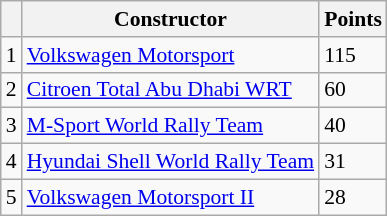<table class="wikitable" style="font-size: 90%;">
<tr>
<th></th>
<th>Constructor</th>
<th>Points</th>
</tr>
<tr>
<td>1</td>
<td> <a href='#'>Volkswagen Motorsport</a></td>
<td>115</td>
</tr>
<tr>
<td>2</td>
<td> <a href='#'>Citroen Total Abu Dhabi WRT</a></td>
<td>60</td>
</tr>
<tr>
<td>3</td>
<td> <a href='#'>M-Sport World Rally Team</a></td>
<td>40</td>
</tr>
<tr>
<td>4</td>
<td> <a href='#'>Hyundai Shell World Rally Team</a></td>
<td>31</td>
</tr>
<tr>
<td>5</td>
<td> <a href='#'>Volkswagen Motorsport II</a></td>
<td>28</td>
</tr>
</table>
